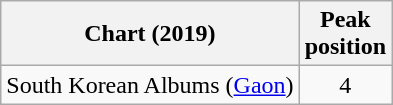<table class="wikitable sortable">
<tr>
<th>Chart (2019)</th>
<th>Peak<br>position</th>
</tr>
<tr>
<td>South Korean Albums (<a href='#'>Gaon</a>)</td>
<td align=center>4</td>
</tr>
</table>
